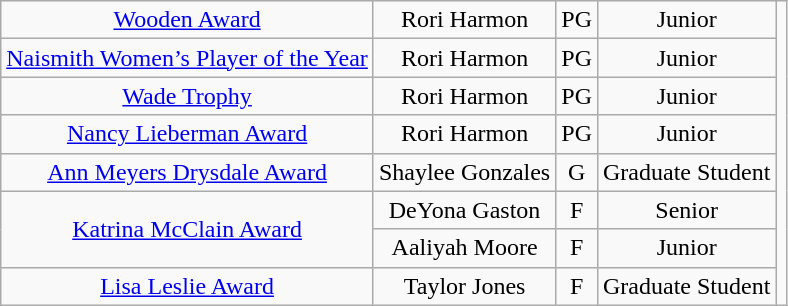<table class="wikitable">
<tr align="center">
<td rowspan="1"><a href='#'>Wooden Award</a></td>
<td>Rori Harmon</td>
<td>PG</td>
<td>Junior</td>
<td rowspan="8"></td>
</tr>
<tr align="center">
<td rowspan="1"><a href='#'>Naismith Women’s Player of the Year</a></td>
<td>Rori Harmon</td>
<td>PG</td>
<td>Junior</td>
</tr>
<tr align="center">
<td rowspan="1"><a href='#'>Wade Trophy</a></td>
<td>Rori Harmon</td>
<td>PG</td>
<td>Junior</td>
</tr>
<tr align="center">
<td rowspan="1"><a href='#'>Nancy Lieberman Award</a></td>
<td>Rori Harmon</td>
<td>PG</td>
<td>Junior</td>
</tr>
<tr align="center">
<td rowspan="1"><a href='#'>Ann Meyers Drysdale Award</a></td>
<td>Shaylee Gonzales</td>
<td>G</td>
<td>Graduate Student</td>
</tr>
<tr align="center">
<td rowspan="2"><a href='#'>Katrina McClain Award</a></td>
<td>DeYona Gaston</td>
<td>F</td>
<td>Senior</td>
</tr>
<tr align="center">
<td>Aaliyah Moore</td>
<td>F</td>
<td>Junior</td>
</tr>
<tr align="center">
<td rowspan="1"><a href='#'>Lisa Leslie Award</a></td>
<td>Taylor Jones</td>
<td>F</td>
<td>Graduate Student</td>
</tr>
</table>
